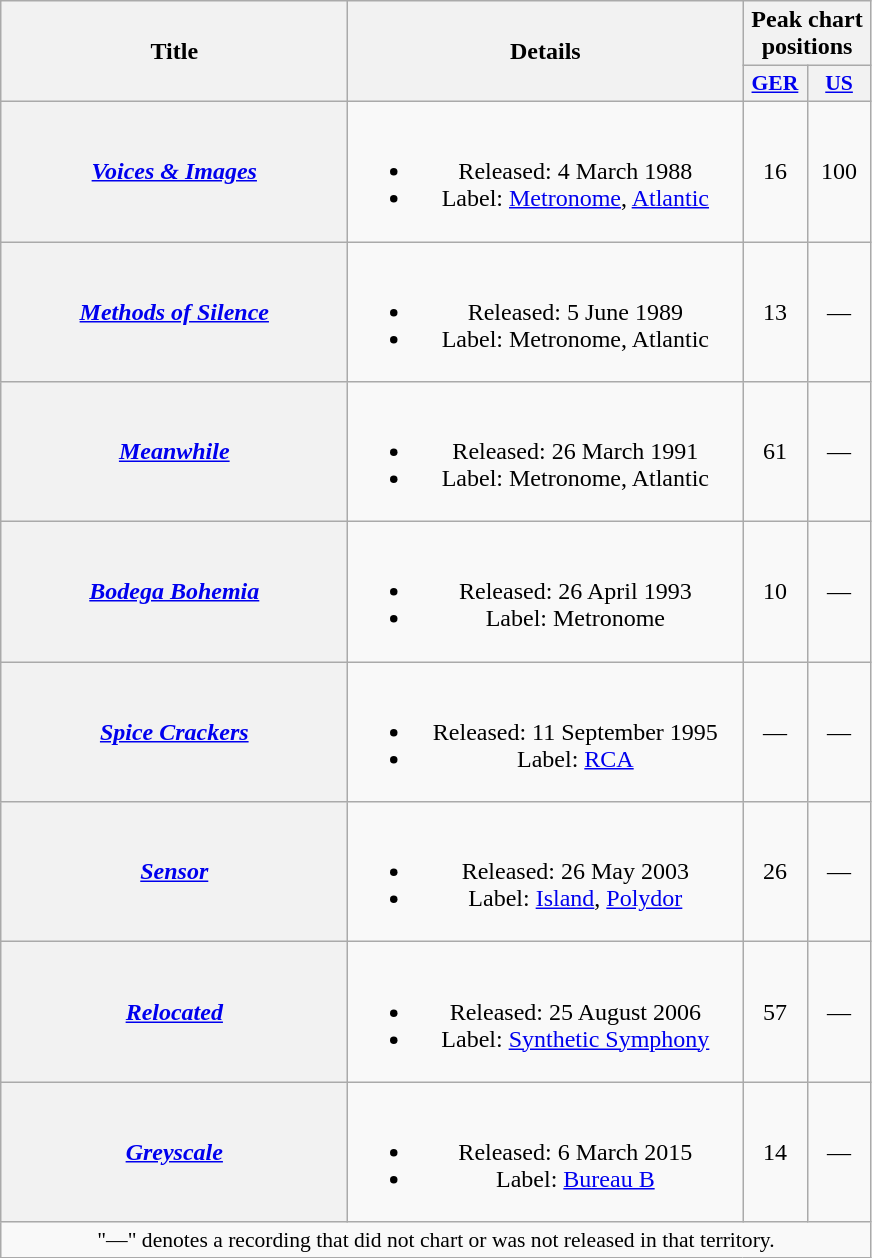<table class="wikitable plainrowheaders" style="text-align:center;">
<tr>
<th scope="col" rowspan="2" style="width:14em;">Title</th>
<th scope="col" rowspan="2" style="width:16em;">Details</th>
<th scope="col" colspan="2">Peak chart positions</th>
</tr>
<tr>
<th scope="col" style="width:2.5em;font-size:90%;"><a href='#'>GER</a><br></th>
<th scope="col" style="width:2.5em;font-size:90%;"><a href='#'>US</a><br></th>
</tr>
<tr>
<th scope="row"><em><a href='#'>Voices & Images</a></em></th>
<td><br><ul><li>Released: 4 March 1988</li><li>Label: <a href='#'>Metronome</a>, <a href='#'>Atlantic</a></li></ul></td>
<td>16</td>
<td>100</td>
</tr>
<tr>
<th scope="row"><em><a href='#'>Methods of Silence</a></em></th>
<td><br><ul><li>Released: 5 June 1989</li><li>Label: Metronome, Atlantic</li></ul></td>
<td>13</td>
<td>—</td>
</tr>
<tr>
<th scope="row"><em><a href='#'>Meanwhile</a></em></th>
<td><br><ul><li>Released: 26 March 1991</li><li>Label: Metronome, Atlantic</li></ul></td>
<td>61</td>
<td>—</td>
</tr>
<tr>
<th scope="row"><em><a href='#'>Bodega Bohemia</a></em></th>
<td><br><ul><li>Released: 26 April 1993</li><li>Label: Metronome</li></ul></td>
<td>10</td>
<td>—</td>
</tr>
<tr>
<th scope="row"><em><a href='#'>Spice Crackers</a></em></th>
<td><br><ul><li>Released: 11 September 1995</li><li>Label: <a href='#'>RCA</a></li></ul></td>
<td>—</td>
<td>—</td>
</tr>
<tr>
<th scope="row"><em><a href='#'>Sensor</a></em></th>
<td><br><ul><li>Released: 26 May 2003</li><li>Label: <a href='#'>Island</a>, <a href='#'>Polydor</a></li></ul></td>
<td>26</td>
<td>—</td>
</tr>
<tr>
<th scope="row"><em><a href='#'>Relocated</a></em></th>
<td><br><ul><li>Released: 25 August 2006</li><li>Label: <a href='#'>Synthetic Symphony</a></li></ul></td>
<td>57</td>
<td>—</td>
</tr>
<tr>
<th scope="row"><em><a href='#'>Greyscale</a></em></th>
<td><br><ul><li>Released: 6 March 2015</li><li>Label: <a href='#'>Bureau B</a></li></ul></td>
<td>14</td>
<td>—</td>
</tr>
<tr>
<td colspan="4" style="font-size:90%">"—" denotes a recording that did not chart or was not released in that territory.</td>
</tr>
</table>
